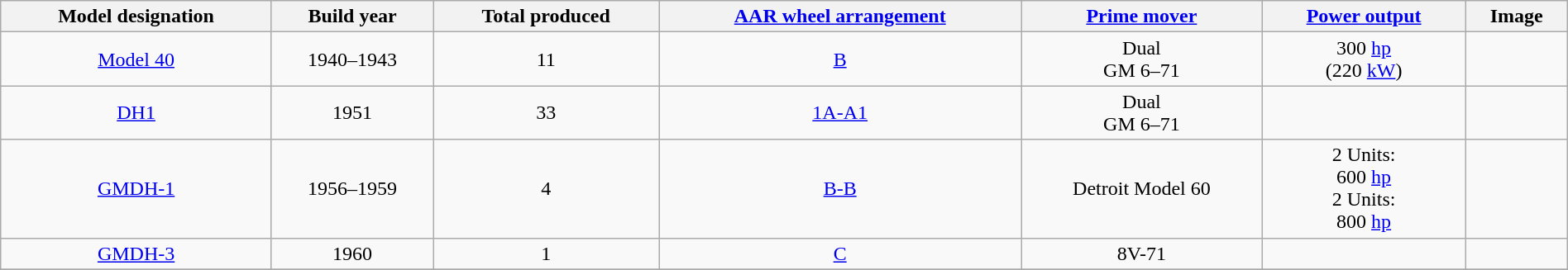<table class="wikitable sortable" style="width: 100%">
<tr>
<th>Model designation</th>
<th>Build year</th>
<th>Total produced</th>
<th><a href='#'>AAR wheel arrangement</a></th>
<th><a href='#'>Prime mover</a></th>
<th><a href='#'>Power output</a></th>
<th class="unsortable">Image</th>
</tr>
<tr align="center">
<td><a href='#'>Model 40</a></td>
<td>1940–1943</td>
<td>11</td>
<td><a href='#'>B</a></td>
<td>Dual<br>GM 6–71</td>
<td>300 <a href='#'>hp</a><br>(220 <a href='#'>kW</a>)</td>
<td></td>
</tr>
<tr align="center">
<td><a href='#'>DH1</a></td>
<td>1951</td>
<td>33</td>
<td><a href='#'>1A-A1</a></td>
<td>Dual<br>GM 6–71</td>
<td></td>
<td><br></td>
</tr>
<tr align="center">
<td><a href='#'>GMDH-1</a></td>
<td>1956–1959</td>
<td>4</td>
<td><a href='#'>B-B</a></td>
<td>Detroit Model 60</td>
<td>2 Units:<br>600 <a href='#'>hp</a><br> 2 Units:<br>800 <a href='#'>hp</a></td>
<td></td>
</tr>
<tr align="center">
<td><a href='#'>GMDH-3</a></td>
<td>1960</td>
<td>1</td>
<td><a href='#'>C</a></td>
<td>8V-71</td>
<td></td>
<td><br></td>
</tr>
<tr align="center">
</tr>
</table>
